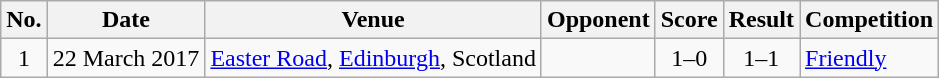<table class="wikitable sortable">
<tr>
<th scope="col">No.</th>
<th scope="col">Date</th>
<th scope="col">Venue</th>
<th scope="col">Opponent</th>
<th scope="col">Score</th>
<th scope="col">Result</th>
<th scope="col">Competition</th>
</tr>
<tr>
<td align="center">1</td>
<td>22 March 2017</td>
<td><a href='#'>Easter Road</a>, <a href='#'>Edinburgh</a>, Scotland</td>
<td></td>
<td align="center">1–0</td>
<td align="center">1–1</td>
<td><a href='#'>Friendly</a></td>
</tr>
</table>
